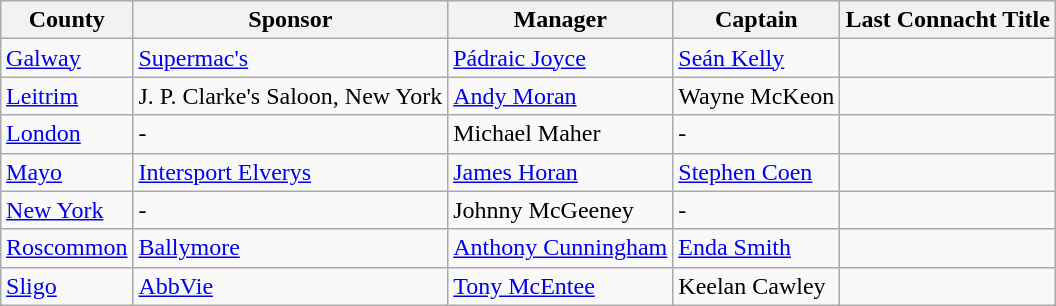<table class="wikitable"  style="margin: auto;">
<tr>
<th>County</th>
<th>Sponsor</th>
<th>Manager</th>
<th>Captain</th>
<th>Last Connacht Title</th>
</tr>
<tr>
<td> <a href='#'>Galway</a></td>
<td><a href='#'>Supermac's</a></td>
<td><a href='#'>Pádraic Joyce</a></td>
<td><a href='#'>Seán Kelly</a></td>
<td></td>
</tr>
<tr>
<td> <a href='#'>Leitrim</a></td>
<td>J. P. Clarke's Saloon, New York</td>
<td><a href='#'>Andy Moran</a></td>
<td>Wayne McKeon</td>
<td></td>
</tr>
<tr>
<td> <a href='#'>London</a></td>
<td>-</td>
<td>Michael Maher</td>
<td>-</td>
<td></td>
</tr>
<tr>
<td> <a href='#'>Mayo</a></td>
<td><a href='#'>Intersport Elverys</a></td>
<td><a href='#'>James Horan</a></td>
<td><a href='#'>Stephen Coen</a></td>
<td></td>
</tr>
<tr>
<td> <a href='#'>New York</a></td>
<td>-</td>
<td>Johnny McGeeney</td>
<td>-</td>
<td></td>
</tr>
<tr>
<td> <a href='#'>Roscommon</a></td>
<td><a href='#'>Ballymore</a></td>
<td><a href='#'>Anthony Cunningham</a></td>
<td><a href='#'>Enda Smith</a></td>
<td></td>
</tr>
<tr>
<td> <a href='#'>Sligo</a></td>
<td><a href='#'>AbbVie</a></td>
<td><a href='#'>Tony McEntee</a></td>
<td>Keelan Cawley</td>
<td></td>
</tr>
</table>
